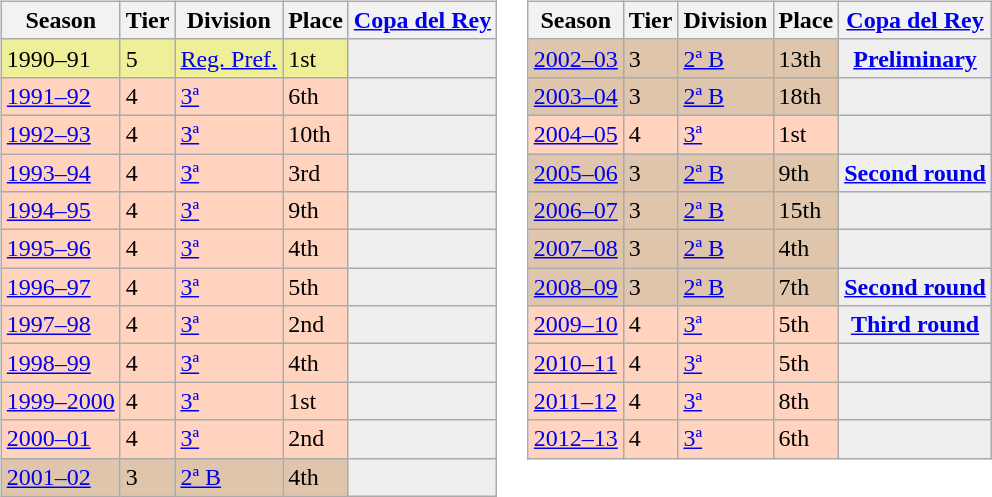<table>
<tr>
<td valign="top" width=0%><br><table class="wikitable">
<tr style="background:#f0f6fa;">
<th>Season</th>
<th>Tier</th>
<th>Division</th>
<th>Place</th>
<th><a href='#'>Copa del Rey</a></th>
</tr>
<tr>
<td style="background:#EFEF99;">1990–91</td>
<td style="background:#EFEF99;">5</td>
<td style="background:#EFEF99;"><a href='#'>Reg. Pref.</a></td>
<td style="background:#EFEF99;">1st</td>
<th style="background:#efefef;"></th>
</tr>
<tr>
<td style="background:#FFD3BD;"><a href='#'>1991–92</a></td>
<td style="background:#FFD3BD;">4</td>
<td style="background:#FFD3BD;"><a href='#'>3ª</a></td>
<td style="background:#FFD3BD;">6th</td>
<th style="background:#efefef;"></th>
</tr>
<tr>
<td style="background:#FFD3BD;"><a href='#'>1992–93</a></td>
<td style="background:#FFD3BD;">4</td>
<td style="background:#FFD3BD;"><a href='#'>3ª</a></td>
<td style="background:#FFD3BD;">10th</td>
<th style="background:#efefef;"></th>
</tr>
<tr>
<td style="background:#FFD3BD;"><a href='#'>1993–94</a></td>
<td style="background:#FFD3BD;">4</td>
<td style="background:#FFD3BD;"><a href='#'>3ª</a></td>
<td style="background:#FFD3BD;">3rd</td>
<th style="background:#efefef;"></th>
</tr>
<tr>
<td style="background:#FFD3BD;"><a href='#'>1994–95</a></td>
<td style="background:#FFD3BD;">4</td>
<td style="background:#FFD3BD;"><a href='#'>3ª</a></td>
<td style="background:#FFD3BD;">9th</td>
<th style="background:#efefef;"></th>
</tr>
<tr>
<td style="background:#FFD3BD;"><a href='#'>1995–96</a></td>
<td style="background:#FFD3BD;">4</td>
<td style="background:#FFD3BD;"><a href='#'>3ª</a></td>
<td style="background:#FFD3BD;">4th</td>
<th style="background:#efefef;"></th>
</tr>
<tr>
<td style="background:#FFD3BD;"><a href='#'>1996–97</a></td>
<td style="background:#FFD3BD;">4</td>
<td style="background:#FFD3BD;"><a href='#'>3ª</a></td>
<td style="background:#FFD3BD;">5th</td>
<th style="background:#efefef;"></th>
</tr>
<tr>
<td style="background:#FFD3BD;"><a href='#'>1997–98</a></td>
<td style="background:#FFD3BD;">4</td>
<td style="background:#FFD3BD;"><a href='#'>3ª</a></td>
<td style="background:#FFD3BD;">2nd</td>
<th style="background:#efefef;"></th>
</tr>
<tr>
<td style="background:#FFD3BD;"><a href='#'>1998–99</a></td>
<td style="background:#FFD3BD;">4</td>
<td style="background:#FFD3BD;"><a href='#'>3ª</a></td>
<td style="background:#FFD3BD;">4th</td>
<th style="background:#efefef;"></th>
</tr>
<tr>
<td style="background:#FFD3BD;"><a href='#'>1999–2000</a></td>
<td style="background:#FFD3BD;">4</td>
<td style="background:#FFD3BD;"><a href='#'>3ª</a></td>
<td style="background:#FFD3BD;">1st</td>
<th style="background:#efefef;"></th>
</tr>
<tr>
<td style="background:#FFD3BD;"><a href='#'>2000–01</a></td>
<td style="background:#FFD3BD;">4</td>
<td style="background:#FFD3BD;"><a href='#'>3ª</a></td>
<td style="background:#FFD3BD;">2nd</td>
<th style="background:#efefef;"></th>
</tr>
<tr>
<td style="background:#DEC5AB;"><a href='#'>2001–02</a></td>
<td style="background:#DEC5AB;">3</td>
<td style="background:#DEC5AB;"><a href='#'>2ª B</a></td>
<td style="background:#DEC5AB;">4th</td>
<th style="background:#efefef;"></th>
</tr>
</table>
</td>
<td valign="top" width=0%><br><table class="wikitable">
<tr style="background:#f0f6fa;">
<th>Season</th>
<th>Tier</th>
<th>Division</th>
<th>Place</th>
<th><a href='#'>Copa del Rey</a></th>
</tr>
<tr>
<td style="background:#DEC5AB;"><a href='#'>2002–03</a></td>
<td style="background:#DEC5AB;">3</td>
<td style="background:#DEC5AB;"><a href='#'>2ª B</a></td>
<td style="background:#DEC5AB;">13th</td>
<th style="background:#efefef;"><a href='#'>Preliminary</a></th>
</tr>
<tr>
<td style="background:#DEC5AB;"><a href='#'>2003–04</a></td>
<td style="background:#DEC5AB;">3</td>
<td style="background:#DEC5AB;"><a href='#'>2ª B</a></td>
<td style="background:#DEC5AB;">18th</td>
<th style="background:#efefef;"></th>
</tr>
<tr>
<td style="background:#FFD3BD;"><a href='#'>2004–05</a></td>
<td style="background:#FFD3BD;">4</td>
<td style="background:#FFD3BD;"><a href='#'>3ª</a></td>
<td style="background:#FFD3BD;">1st</td>
<th style="background:#efefef;"></th>
</tr>
<tr>
<td style="background:#DEC5AB;"><a href='#'>2005–06</a></td>
<td style="background:#DEC5AB;">3</td>
<td style="background:#DEC5AB;"><a href='#'>2ª B</a></td>
<td style="background:#DEC5AB;">9th</td>
<th style="background:#efefef;"><a href='#'>Second round</a></th>
</tr>
<tr>
<td style="background:#DEC5AB;"><a href='#'>2006–07</a></td>
<td style="background:#DEC5AB;">3</td>
<td style="background:#DEC5AB;"><a href='#'>2ª B</a></td>
<td style="background:#DEC5AB;">15th</td>
<th style="background:#efefef;"></th>
</tr>
<tr>
<td style="background:#DEC5AB;"><a href='#'>2007–08</a></td>
<td style="background:#DEC5AB;">3</td>
<td style="background:#DEC5AB;"><a href='#'>2ª B</a></td>
<td style="background:#DEC5AB;">4th</td>
<th style="background:#efefef;"></th>
</tr>
<tr>
<td style="background:#DEC5AB;"><a href='#'>2008–09</a></td>
<td style="background:#DEC5AB;">3</td>
<td style="background:#DEC5AB;"><a href='#'>2ª B</a></td>
<td style="background:#DEC5AB;">7th</td>
<th style="background:#efefef;"><a href='#'>Second round</a></th>
</tr>
<tr>
<td style="background:#FFD3BD;"><a href='#'>2009–10</a></td>
<td style="background:#FFD3BD;">4</td>
<td style="background:#FFD3BD;"><a href='#'>3ª</a></td>
<td style="background:#FFD3BD;">5th</td>
<th style="background:#efefef;"><a href='#'>Third round</a></th>
</tr>
<tr>
<td style="background:#FFD3BD;"><a href='#'>2010–11</a></td>
<td style="background:#FFD3BD;">4</td>
<td style="background:#FFD3BD;"><a href='#'>3ª</a></td>
<td style="background:#FFD3BD;">5th</td>
<th style="background:#efefef;"></th>
</tr>
<tr>
<td style="background:#FFD3BD;"><a href='#'>2011–12</a></td>
<td style="background:#FFD3BD;">4</td>
<td style="background:#FFD3BD;"><a href='#'>3ª</a></td>
<td style="background:#FFD3BD;">8th</td>
<th style="background:#efefef;"></th>
</tr>
<tr>
<td style="background:#FFD3BD;"><a href='#'>2012–13</a></td>
<td style="background:#FFD3BD;">4</td>
<td style="background:#FFD3BD;"><a href='#'>3ª</a></td>
<td style="background:#FFD3BD;">6th</td>
<th style="background:#efefef;"></th>
</tr>
</table>
</td>
</tr>
</table>
